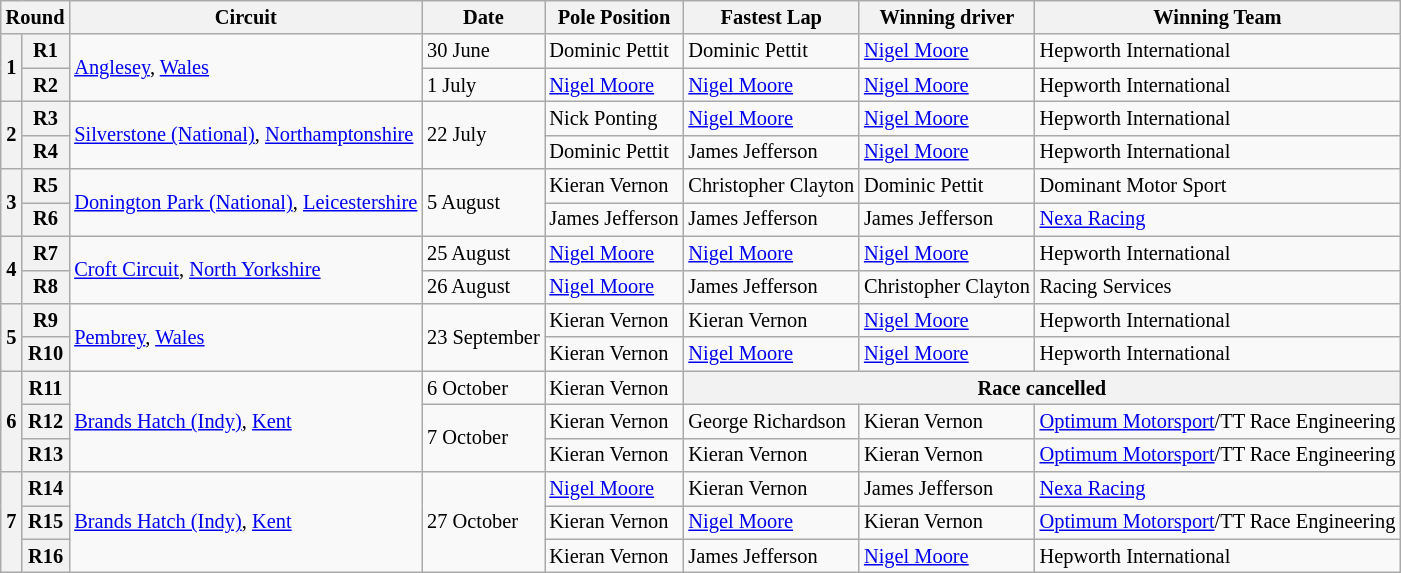<table class="wikitable" style="font-size: 85%">
<tr>
<th colspan=2>Round</th>
<th>Circuit</th>
<th>Date</th>
<th>Pole Position</th>
<th>Fastest Lap</th>
<th>Winning driver</th>
<th>Winning Team</th>
</tr>
<tr>
<th rowspan=2>1</th>
<th>R1</th>
<td rowspan=2><a href='#'>Anglesey</a>, <a href='#'>Wales</a></td>
<td>30 June</td>
<td>Dominic Pettit</td>
<td>Dominic Pettit</td>
<td><a href='#'>Nigel Moore</a></td>
<td>Hepworth International</td>
</tr>
<tr>
<th>R2</th>
<td>1 July</td>
<td><a href='#'>Nigel Moore</a></td>
<td><a href='#'>Nigel Moore</a></td>
<td><a href='#'>Nigel Moore</a></td>
<td>Hepworth International</td>
</tr>
<tr>
<th rowspan=2>2</th>
<th>R3</th>
<td rowspan=2><a href='#'>Silverstone (National)</a>, <a href='#'>Northamptonshire</a></td>
<td rowspan=2>22 July</td>
<td>Nick Ponting</td>
<td><a href='#'>Nigel Moore</a></td>
<td><a href='#'>Nigel Moore</a></td>
<td>Hepworth International</td>
</tr>
<tr>
<th>R4</th>
<td>Dominic Pettit</td>
<td>James Jefferson</td>
<td><a href='#'>Nigel Moore</a></td>
<td>Hepworth International</td>
</tr>
<tr>
<th rowspan=2>3</th>
<th>R5</th>
<td rowspan=2><a href='#'>Donington Park (National)</a>, <a href='#'>Leicestershire</a></td>
<td rowspan=2>5 August</td>
<td>Kieran Vernon</td>
<td>Christopher Clayton</td>
<td>Dominic Pettit</td>
<td>Dominant Motor Sport</td>
</tr>
<tr>
<th>R6</th>
<td>James Jefferson</td>
<td>James Jefferson</td>
<td>James Jefferson</td>
<td><a href='#'>Nexa Racing</a></td>
</tr>
<tr>
<th rowspan=2>4</th>
<th>R7</th>
<td rowspan=2><a href='#'>Croft Circuit</a>, <a href='#'>North Yorkshire</a></td>
<td>25 August</td>
<td><a href='#'>Nigel Moore</a></td>
<td><a href='#'>Nigel Moore</a></td>
<td><a href='#'>Nigel Moore</a></td>
<td>Hepworth International</td>
</tr>
<tr>
<th>R8</th>
<td>26 August</td>
<td><a href='#'>Nigel Moore</a></td>
<td>James Jefferson</td>
<td>Christopher Clayton</td>
<td>Racing Services</td>
</tr>
<tr>
<th rowspan=2>5</th>
<th>R9</th>
<td rowspan=2><a href='#'>Pembrey</a>, <a href='#'>Wales</a></td>
<td rowspan=2>23 September</td>
<td>Kieran Vernon</td>
<td>Kieran Vernon</td>
<td><a href='#'>Nigel Moore</a></td>
<td>Hepworth International</td>
</tr>
<tr>
<th>R10</th>
<td>Kieran Vernon</td>
<td><a href='#'>Nigel Moore</a></td>
<td><a href='#'>Nigel Moore</a></td>
<td>Hepworth International</td>
</tr>
<tr>
<th rowspan=3>6</th>
<th>R11</th>
<td rowspan=3><a href='#'>Brands Hatch (Indy)</a>, <a href='#'>Kent</a></td>
<td>6 October</td>
<td>Kieran Vernon</td>
<th colspan=3>Race cancelled</th>
</tr>
<tr>
<th>R12</th>
<td rowspan=2>7 October</td>
<td>Kieran Vernon</td>
<td>George Richardson</td>
<td>Kieran Vernon</td>
<td><a href='#'>Optimum Motorsport</a>/TT Race Engineering</td>
</tr>
<tr>
<th>R13</th>
<td>Kieran Vernon</td>
<td>Kieran Vernon</td>
<td>Kieran Vernon</td>
<td><a href='#'>Optimum Motorsport</a>/TT Race Engineering</td>
</tr>
<tr>
<th rowspan=3>7</th>
<th>R14</th>
<td rowspan=3><a href='#'>Brands Hatch (Indy)</a>, <a href='#'>Kent</a></td>
<td rowspan=3>27 October</td>
<td><a href='#'>Nigel Moore</a></td>
<td>Kieran Vernon</td>
<td>James Jefferson</td>
<td><a href='#'>Nexa Racing</a></td>
</tr>
<tr>
<th>R15</th>
<td>Kieran Vernon</td>
<td><a href='#'>Nigel Moore</a></td>
<td>Kieran Vernon</td>
<td><a href='#'>Optimum Motorsport</a>/TT Race Engineering</td>
</tr>
<tr>
<th>R16</th>
<td>Kieran Vernon</td>
<td>James Jefferson</td>
<td><a href='#'>Nigel Moore</a></td>
<td>Hepworth International</td>
</tr>
</table>
